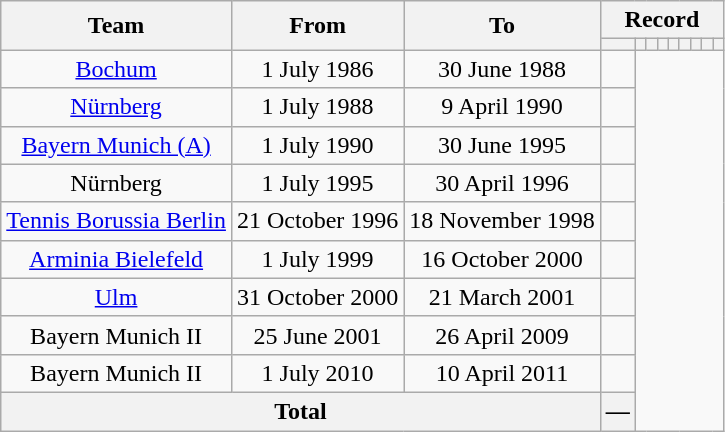<table class="wikitable" style="text-align: center">
<tr>
<th rowspan="2">Team</th>
<th rowspan="2">From</th>
<th rowspan="2">To</th>
<th colspan="9">Record</th>
</tr>
<tr>
<th></th>
<th></th>
<th></th>
<th></th>
<th></th>
<th></th>
<th></th>
<th></th>
<th></th>
</tr>
<tr>
<td><a href='#'>Bochum</a></td>
<td>1 July 1986</td>
<td>30 June 1988<br></td>
<td></td>
</tr>
<tr>
<td><a href='#'>Nürnberg</a></td>
<td>1 July 1988</td>
<td>9 April 1990<br></td>
<td></td>
</tr>
<tr>
<td><a href='#'>Bayern Munich (A)</a></td>
<td>1 July 1990</td>
<td>30 June 1995<br></td>
<td></td>
</tr>
<tr>
<td>Nürnberg</td>
<td>1 July 1995</td>
<td>30 April 1996<br></td>
<td></td>
</tr>
<tr>
<td><a href='#'>Tennis Borussia Berlin</a></td>
<td>21 October 1996</td>
<td>18 November 1998<br></td>
<td></td>
</tr>
<tr>
<td><a href='#'>Arminia Bielefeld</a></td>
<td>1 July 1999</td>
<td>16 October 2000<br></td>
<td></td>
</tr>
<tr>
<td><a href='#'>Ulm</a></td>
<td>31 October 2000</td>
<td>21 March 2001<br></td>
<td></td>
</tr>
<tr>
<td>Bayern Munich II</td>
<td>25 June 2001</td>
<td>26 April 2009<br></td>
<td></td>
</tr>
<tr>
<td>Bayern Munich II</td>
<td>1 July 2010</td>
<td>10 April 2011<br></td>
<td></td>
</tr>
<tr>
<th colspan="3">Total<br></th>
<th>—</th>
</tr>
</table>
